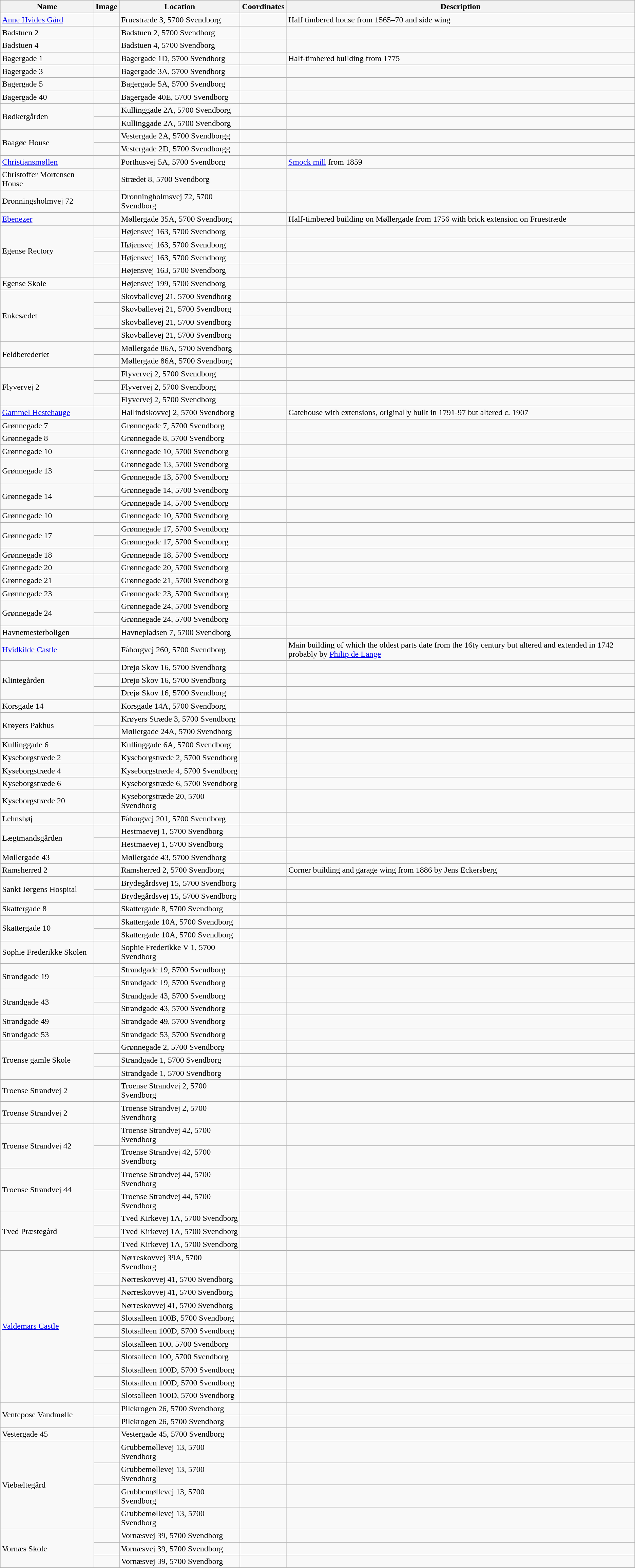<table class="wikitable sortable">
<tr>
<th>Name</th>
<th>Image</th>
<th>Location</th>
<th>Coordinates</th>
<th>Description</th>
</tr>
<tr>
<td><a href='#'>Anne Hvides Gård</a></td>
<td></td>
<td>Fruestræde 3, 5700 Svendborg</td>
<td></td>
<td>Half timbered house from 1565–70 and side wing</td>
</tr>
<tr>
<td>Badstuen 2</td>
<td></td>
<td>Badstuen 2, 5700 Svendborg</td>
<td></td>
<td></td>
</tr>
<tr>
<td>Badstuen 4</td>
<td></td>
<td>Badstuen 4, 5700 Svendborg</td>
<td></td>
<td></td>
</tr>
<tr>
<td>Bagergade 1</td>
<td></td>
<td>Bagergade 1D, 5700 Svendborg</td>
<td></td>
<td>Half-timbered building from 1775</td>
</tr>
<tr>
<td>Bagergade 3</td>
<td></td>
<td>Bagergade 3A, 5700 Svendborg</td>
<td></td>
<td></td>
</tr>
<tr>
<td>Bagergade 5</td>
<td></td>
<td>Bagergade 5A, 5700 Svendborg</td>
<td></td>
<td></td>
</tr>
<tr>
<td>Bagergade 40</td>
<td></td>
<td>Bagergade 40E, 5700 Svendborg</td>
<td></td>
<td></td>
</tr>
<tr>
<td rowspan="2">Bødkergården</td>
<td></td>
<td>Kullinggade 2A, 5700 Svendborg</td>
<td></td>
<td></td>
</tr>
<tr>
<td></td>
<td>Kullinggade 2A, 5700 Svendborg</td>
<td></td>
<td></td>
</tr>
<tr>
<td rowspan="2">Baagøe House</td>
<td></td>
<td>Vestergade 2A, 5700 Svendborgg</td>
<td></td>
<td></td>
</tr>
<tr>
<td></td>
<td>Vestergade 2D, 5700 Svendborgg</td>
<td></td>
<td></td>
</tr>
<tr>
<td><a href='#'>Christiansmøllen</a></td>
<td></td>
<td>Porthusvej 5A, 5700 Svendborg</td>
<td></td>
<td><a href='#'>Smock mill</a> from 1859</td>
</tr>
<tr>
<td>Christoffer Mortensen House</td>
<td></td>
<td>Strædet 8, 5700 Svendborg</td>
<td></td>
<td></td>
</tr>
<tr>
<td>Dronningsholmvej 72</td>
<td></td>
<td>Dronningholmsvej 72, 5700 Svendborg</td>
<td></td>
<td></td>
</tr>
<tr>
<td><a href='#'>Ebenezer</a></td>
<td></td>
<td>Møllergade 35A, 5700 Svendborg</td>
<td></td>
<td>Half-timbered building on  Møllergade from 1756 with brick extension on Fruestræde</td>
</tr>
<tr>
<td rowspan="4">Egense Rectory</td>
<td></td>
<td>Højensvej 163, 5700 Svendborg</td>
<td></td>
<td></td>
</tr>
<tr>
<td></td>
<td>Højensvej 163, 5700 Svendborg</td>
<td></td>
<td></td>
</tr>
<tr>
<td></td>
<td>Højensvej 163, 5700 Svendborg</td>
<td></td>
<td></td>
</tr>
<tr>
<td></td>
<td>Højensvej 163, 5700 Svendborg</td>
<td></td>
<td></td>
</tr>
<tr>
<td>Egense Skole</td>
<td></td>
<td>Højensvej 199, 5700 Svendborg</td>
<td></td>
<td></td>
</tr>
<tr>
<td rowspan="4">Enkesædet</td>
<td></td>
<td>Skovballevej 21, 5700 Svendborg</td>
<td></td>
<td></td>
</tr>
<tr>
<td></td>
<td>Skovballevej 21, 5700 Svendborg</td>
<td></td>
<td></td>
</tr>
<tr>
<td></td>
<td>Skovballevej 21, 5700 Svendborg</td>
<td></td>
<td></td>
</tr>
<tr>
<td></td>
<td>Skovballevej 21, 5700 Svendborg</td>
<td></td>
<td></td>
</tr>
<tr>
<td rowspan="2">Feldberederiet</td>
<td></td>
<td>Møllergade 86A, 5700 Svendborg</td>
<td></td>
<td></td>
</tr>
<tr>
<td></td>
<td>Møllergade 86A, 5700 Svendborg</td>
<td></td>
<td></td>
</tr>
<tr>
<td rowspan="3">Flyvervej 2</td>
<td></td>
<td>Flyvervej 2, 5700 Svendborg</td>
<td></td>
<td></td>
</tr>
<tr>
<td></td>
<td>Flyvervej 2, 5700 Svendborg</td>
<td></td>
<td></td>
</tr>
<tr>
<td></td>
<td>Flyvervej 2, 5700 Svendborg</td>
<td></td>
<td></td>
</tr>
<tr>
<td><a href='#'>Gammel Hestehauge</a></td>
<td></td>
<td>Hallindskovvej 2, 5700 Svendborg</td>
<td></td>
<td>Gatehouse with extensions, originally built in 1791-97 but altered c. 1907</td>
</tr>
<tr>
<td>Grønnegade 7</td>
<td></td>
<td>Grønnegade 7, 5700 Svendborg</td>
<td></td>
<td></td>
</tr>
<tr>
<td>Grønnegade 8</td>
<td></td>
<td>Grønnegade 8, 5700 Svendborg</td>
<td></td>
<td></td>
</tr>
<tr>
<td>Grønnegade 10</td>
<td></td>
<td>Grønnegade 10, 5700 Svendborg</td>
<td></td>
<td></td>
</tr>
<tr>
<td rowspan="2">Grønnegade 13</td>
<td></td>
<td>Grønnegade 13, 5700 Svendborg</td>
<td></td>
<td></td>
</tr>
<tr>
<td></td>
<td>Grønnegade 13, 5700 Svendborg</td>
<td></td>
<td></td>
</tr>
<tr>
<td rowspan="2">Grønnegade 14</td>
<td></td>
<td>Grønnegade 14, 5700 Svendborg</td>
<td></td>
<td></td>
</tr>
<tr>
<td></td>
<td>Grønnegade 14, 5700 Svendborg</td>
<td></td>
<td></td>
</tr>
<tr>
<td>Grønnegade 10</td>
<td></td>
<td>Grønnegade 10, 5700 Svendborg</td>
<td></td>
<td></td>
</tr>
<tr>
<td rowspan="2">Grønnegade 17</td>
<td></td>
<td>Grønnegade 17, 5700 Svendborg</td>
<td></td>
<td></td>
</tr>
<tr>
<td></td>
<td>Grønnegade 17, 5700 Svendborg</td>
<td></td>
<td></td>
</tr>
<tr>
<td>Grønnegade 18</td>
<td></td>
<td>Grønnegade 18, 5700 Svendborg</td>
<td></td>
<td></td>
</tr>
<tr>
<td>Grønnegade 20</td>
<td></td>
<td>Grønnegade 20, 5700 Svendborg</td>
<td></td>
<td></td>
</tr>
<tr>
<td>Grønnegade 21</td>
<td></td>
<td>Grønnegade 21, 5700 Svendborg</td>
<td></td>
<td></td>
</tr>
<tr>
<td>Grønnegade 23</td>
<td></td>
<td>Grønnegade 23, 5700 Svendborg</td>
<td></td>
<td></td>
</tr>
<tr>
<td rowspan="2">Grønnegade 24</td>
<td></td>
<td>Grønnegade 24, 5700 Svendborg</td>
<td></td>
<td></td>
</tr>
<tr>
<td></td>
<td>Grønnegade 24, 5700 Svendborg</td>
<td></td>
<td></td>
</tr>
<tr>
<td>Havnemesterboligen</td>
<td></td>
<td>Havnepladsen 7, 5700 Svendborg</td>
<td></td>
<td></td>
</tr>
<tr>
<td><a href='#'>Hvidkilde Castle</a></td>
<td></td>
<td>Fåborgvej 260, 5700 Svendborg</td>
<td></td>
<td>Main building of which the oldest parts date from the 16ty century but altered and extended in 1742 probably by <a href='#'>Philip de Lange</a></td>
</tr>
<tr>
<td rowspan="3">Klintegården</td>
<td></td>
<td>Drejø Skov 16, 5700 Svendborg</td>
<td></td>
<td></td>
</tr>
<tr>
<td></td>
<td>Drejø Skov 16, 5700 Svendborg</td>
<td></td>
<td></td>
</tr>
<tr>
<td></td>
<td>Drejø Skov 16, 5700 Svendborg</td>
<td></td>
<td></td>
</tr>
<tr>
<td>Korsgade 14</td>
<td></td>
<td>Korsgade 14A, 5700 Svendborg</td>
<td></td>
<td></td>
</tr>
<tr>
<td rowspan="2">Krøyers Pakhus</td>
<td></td>
<td>Krøyers Stræde 3, 5700 Svendborg</td>
<td></td>
<td></td>
</tr>
<tr>
<td></td>
<td>Møllergade 24A, 5700 Svendborg</td>
<td></td>
<td></td>
</tr>
<tr>
<td>Kullinggade 6</td>
<td></td>
<td>Kullinggade 6A, 5700 Svendborg</td>
<td></td>
<td></td>
</tr>
<tr>
<td>Kyseborgstræde 2</td>
<td></td>
<td>Kyseborgstræde 2, 5700 Svendborg</td>
<td></td>
<td></td>
</tr>
<tr>
<td>Kyseborgstræde 4</td>
<td></td>
<td>Kyseborgstræde 4, 5700 Svendborg</td>
<td></td>
<td></td>
</tr>
<tr>
<td>Kyseborgstræde 6</td>
<td></td>
<td>Kyseborgstræde 6, 5700 Svendborg</td>
<td></td>
<td></td>
</tr>
<tr>
<td>Kyseborgstræde 20</td>
<td></td>
<td>Kyseborgstræde 20, 5700 Svendborg</td>
<td></td>
<td></td>
</tr>
<tr>
<td>Lehnshøj</td>
<td></td>
<td>Fåborgvej 201, 5700 Svendborg</td>
<td></td>
<td></td>
</tr>
<tr>
<td rowspan="2">Lægtmandsgården</td>
<td></td>
<td>Hestmaevej 1, 5700 Svendborg</td>
<td></td>
<td></td>
</tr>
<tr>
<td></td>
<td>Hestmaevej 1, 5700 Svendborg</td>
<td></td>
<td></td>
</tr>
<tr>
<td>Møllergade 43</td>
<td></td>
<td>Møllergade 43, 5700 Svendborg</td>
<td></td>
<td></td>
</tr>
<tr>
<td>Ramsherred 2</td>
<td></td>
<td>Ramsherred 2, 5700 Svendborg</td>
<td></td>
<td>Corner building and garage wing from 1886 by Jens Eckersberg</td>
</tr>
<tr>
<td rowspan="2">Sankt Jørgens Hospital</td>
<td></td>
<td>Brydegårdsvej 15, 5700 Svendborg</td>
<td></td>
<td></td>
</tr>
<tr>
<td></td>
<td>Brydegårdsvej 15, 5700 Svendborg</td>
<td></td>
<td></td>
</tr>
<tr>
<td>Skattergade 8</td>
<td></td>
<td>Skattergade 8, 5700 Svendborg</td>
<td></td>
<td></td>
</tr>
<tr>
<td rowspan="2">Skattergade 10</td>
<td></td>
<td>Skattergade 10A, 5700 Svendborg</td>
<td></td>
<td></td>
</tr>
<tr>
<td></td>
<td>Skattergade 10A, 5700 Svendborg</td>
<td></td>
<td></td>
</tr>
<tr>
<td>Sophie Frederikke Skolen</td>
<td></td>
<td>Sophie Frederikke V 1, 5700 Svendborg</td>
<td></td>
<td></td>
</tr>
<tr>
<td rowspan="2">Strandgade 19</td>
<td></td>
<td>Strandgade 19, 5700 Svendborg</td>
<td></td>
<td></td>
</tr>
<tr>
<td></td>
<td>Strandgade 19, 5700 Svendborg</td>
<td></td>
<td></td>
</tr>
<tr>
<td rowspan="2">Strandgade 43</td>
<td></td>
<td>Strandgade 43, 5700 Svendborg</td>
<td></td>
<td></td>
</tr>
<tr>
<td></td>
<td>Strandgade 43, 5700 Svendborg</td>
<td></td>
<td></td>
</tr>
<tr>
<td>Strandgade 49</td>
<td></td>
<td>Strandgade 49, 5700 Svendborg</td>
<td></td>
<td></td>
</tr>
<tr>
<td>Strandgade 53</td>
<td></td>
<td>Strandgade 53, 5700 Svendborg</td>
<td></td>
<td></td>
</tr>
<tr>
<td rowspan="3">Troense gamle Skole</td>
<td></td>
<td>Grønnegade 2, 5700 Svendborg</td>
<td></td>
<td></td>
</tr>
<tr>
<td></td>
<td>Strandgade 1, 5700 Svendborg</td>
<td></td>
<td></td>
</tr>
<tr>
<td></td>
<td>Strandgade 1, 5700 Svendborg</td>
<td></td>
<td></td>
</tr>
<tr>
<td>Troense Strandvej 2</td>
<td></td>
<td>Troense Strandvej 2, 5700 Svendborg</td>
<td></td>
<td></td>
</tr>
<tr>
<td>Troense Strandvej 2</td>
<td></td>
<td>Troense Strandvej 2, 5700 Svendborg</td>
<td></td>
<td></td>
</tr>
<tr>
<td rowspan="2">Troense Strandvej 42</td>
<td></td>
<td>Troense Strandvej 42, 5700 Svendborg</td>
<td></td>
<td></td>
</tr>
<tr>
<td></td>
<td>Troense Strandvej 42, 5700 Svendborg</td>
<td></td>
<td></td>
</tr>
<tr>
<td rowspan="2">Troense Strandvej 44</td>
<td></td>
<td>Troense Strandvej 44, 5700 Svendborg</td>
<td></td>
<td></td>
</tr>
<tr>
<td></td>
<td>Troense Strandvej 44, 5700 Svendborg</td>
<td></td>
<td></td>
</tr>
<tr>
<td rowspan="3">Tved Præstegård</td>
<td></td>
<td>Tved Kirkevej 1A, 5700 Svendborg</td>
<td></td>
<td></td>
</tr>
<tr>
<td></td>
<td>Tved Kirkevej 1A, 5700 Svendborg</td>
<td></td>
<td></td>
</tr>
<tr>
<td></td>
<td>Tved Kirkevej 1A, 5700 Svendborg</td>
<td></td>
<td></td>
</tr>
<tr>
<td rowspan="11"><a href='#'>Valdemars Castle</a></td>
<td></td>
<td>Nørreskovvej 39A, 5700 Svendborg</td>
<td></td>
<td></td>
</tr>
<tr>
<td></td>
<td>Nørreskovvej 41, 5700 Svendborg</td>
<td></td>
<td></td>
</tr>
<tr>
<td></td>
<td>Nørreskovvej 41, 5700 Svendborg</td>
<td></td>
<td></td>
</tr>
<tr>
<td></td>
<td>Nørreskovvej 41, 5700 Svendborg</td>
<td></td>
<td></td>
</tr>
<tr>
<td></td>
<td>Slotsalleen 100B, 5700 Svendborg</td>
<td></td>
<td></td>
</tr>
<tr>
<td></td>
<td>Slotsalleen 100D, 5700 Svendborg</td>
<td></td>
<td></td>
</tr>
<tr>
<td></td>
<td>Slotsalleen 100, 5700 Svendborg</td>
<td></td>
<td></td>
</tr>
<tr>
<td></td>
<td>Slotsalleen 100, 5700 Svendborg</td>
<td></td>
<td></td>
</tr>
<tr>
<td></td>
<td>Slotsalleen 100D, 5700 Svendborg</td>
<td></td>
<td></td>
</tr>
<tr>
<td></td>
<td>Slotsalleen 100D, 5700 Svendborg</td>
<td></td>
<td></td>
</tr>
<tr>
<td></td>
<td>Slotsalleen 100D, 5700 Svendborg</td>
<td></td>
<td></td>
</tr>
<tr>
<td rowspan="2">Ventepose Vandmølle</td>
<td></td>
<td>Pilekrogen 26, 5700 Svendborg</td>
<td></td>
<td></td>
</tr>
<tr>
<td></td>
<td>Pilekrogen 26, 5700 Svendborg</td>
<td></td>
<td></td>
</tr>
<tr>
<td>Vestergade 45</td>
<td></td>
<td>Vestergade 45, 5700 Svendborg</td>
<td></td>
<td></td>
</tr>
<tr>
<td rowspan="4">Viebæltegård</td>
<td></td>
<td>Grubbemøllevej 13, 5700 Svendborg</td>
<td></td>
<td></td>
</tr>
<tr>
<td></td>
<td>Grubbemøllevej 13, 5700 Svendborg</td>
<td></td>
<td></td>
</tr>
<tr>
<td></td>
<td>Grubbemøllevej 13, 5700 Svendborg</td>
<td></td>
<td></td>
</tr>
<tr>
<td></td>
<td>Grubbemøllevej 13, 5700 Svendborg</td>
<td></td>
<td></td>
</tr>
<tr>
<td rowspan="3">Vornæs Skole</td>
<td></td>
<td>Vornæsvej 39, 5700 Svendborg</td>
<td></td>
<td></td>
</tr>
<tr>
<td></td>
<td>Vornæsvej 39, 5700 Svendborg</td>
<td></td>
<td></td>
</tr>
<tr>
<td></td>
<td>Vornæsvej 39, 5700 Svendborg</td>
<td></td>
<td></td>
</tr>
<tr>
</tr>
</table>
